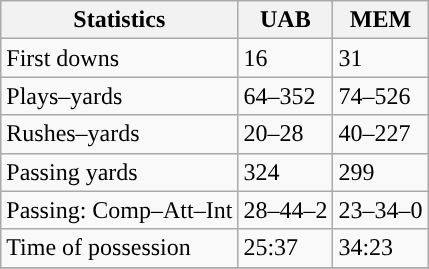<table class="wikitable" style="float: left;">
<tr>
<th>Statistics</th>
<th>UAB</th>
<th>MEM</th>
</tr>
<tr>
<td>First downs</td>
<td>16</td>
<td>31</td>
</tr>
<tr>
<td>Plays–yards</td>
<td>64–352</td>
<td>74–526</td>
</tr>
<tr>
<td>Rushes–yards</td>
<td>20–28</td>
<td>40–227</td>
</tr>
<tr>
<td>Passing yards</td>
<td>324</td>
<td>299</td>
</tr>
<tr>
<td>Passing: Comp–Att–Int</td>
<td>28–44–2</td>
<td>23–34–0</td>
</tr>
<tr>
<td>Time of possession</td>
<td>25:37</td>
<td>34:23</td>
</tr>
<tr>
</tr>
</table>
